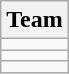<table class="wikitable">
<tr>
<th>Team</th>
</tr>
<tr>
<td></td>
</tr>
<tr>
<td></td>
</tr>
<tr>
<td></td>
</tr>
</table>
